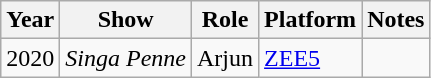<table class="wikitable sortable">
<tr>
<th>Year</th>
<th>Show</th>
<th>Role</th>
<th>Platform</th>
<th>Notes</th>
</tr>
<tr>
<td>2020</td>
<td><em>Singa Penne</em></td>
<td>Arjun</td>
<td><a href='#'>ZEE5</a></td>
<td></td>
</tr>
</table>
